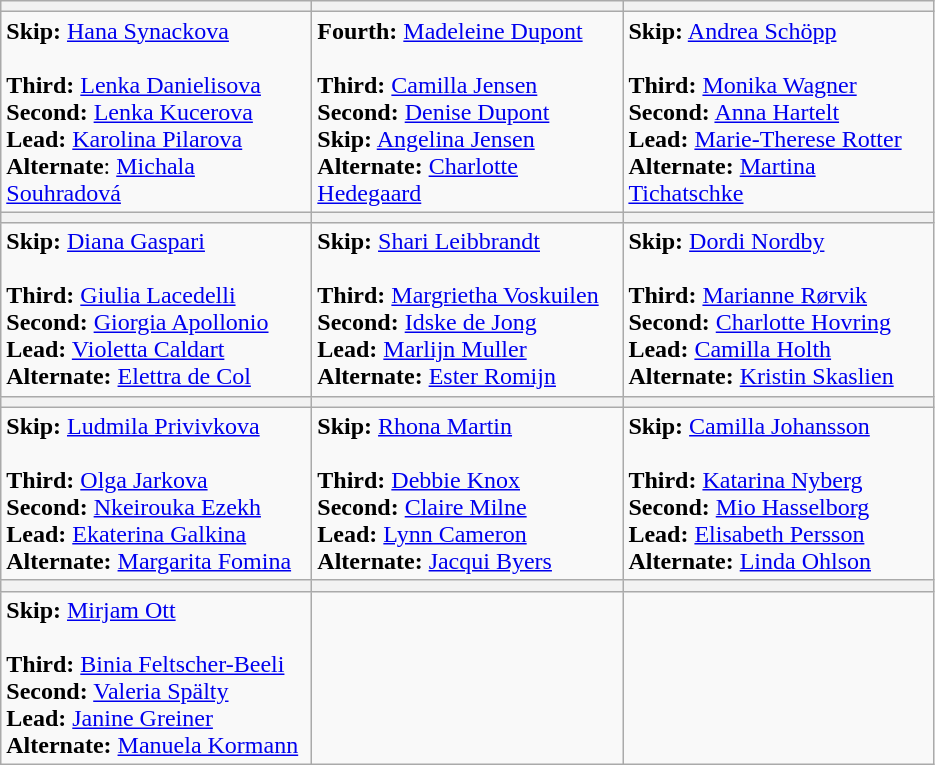<table class="wikitable">
<tr>
<th bgcolor="#efefef" width="200"></th>
<th bgcolor="#efefef" width="200"></th>
<th bgcolor="#efefef" width="200"></th>
</tr>
<tr align=center>
<td align=left><strong>Skip:</strong> <a href='#'>Hana Synackova</a> <br><br><strong>Third:</strong> <a href='#'>Lenka Danielisova</a> <br>
<strong>Second:</strong> <a href='#'>Lenka Kucerova</a> <br>
<strong>Lead:</strong> <a href='#'>Karolina Pilarova</a> <br>
<strong>Alternate</strong>: <a href='#'>Michala Souhradová</a></td>
<td align=left><strong>Fourth:</strong> <a href='#'>Madeleine Dupont</a> <br><br><strong>Third:</strong> <a href='#'>Camilla Jensen</a> <br>
<strong>Second:</strong> <a href='#'>Denise Dupont</a> <br>
<strong>Skip:</strong> <a href='#'>Angelina Jensen</a> <br>
<strong>Alternate:</strong> <a href='#'>Charlotte Hedegaard</a></td>
<td align=left><strong>Skip:</strong> <a href='#'>Andrea Schöpp</a> <br><br><strong>Third:</strong> <a href='#'>Monika Wagner</a> <br>
<strong>Second:</strong> <a href='#'>Anna Hartelt</a> <br>
<strong>Lead:</strong> <a href='#'>Marie-Therese Rotter</a> <br>
<strong>Alternate:</strong> <a href='#'>Martina Tichatschke</a></td>
</tr>
<tr>
<th bgcolor="#efefef" width="200"></th>
<th bgcolor="#efefef" width="200"></th>
<th bgcolor="#efefef" width="200"></th>
</tr>
<tr align=center>
<td align=left><strong>Skip:</strong> <a href='#'>Diana Gaspari</a> <br><br><strong>Third:</strong> <a href='#'>Giulia Lacedelli</a> <br>
<strong>Second:</strong> <a href='#'>Giorgia Apollonio</a> <br>
<strong>Lead:</strong> <a href='#'>Violetta Caldart</a> <br>
<strong>Alternate:</strong> <a href='#'>Elettra de Col</a></td>
<td align=left><strong>Skip:</strong> <a href='#'>Shari Leibbrandt</a> <br><br><strong>Third:</strong> <a href='#'>Margrietha Voskuilen</a> <br>
<strong>Second:</strong> <a href='#'>Idske de Jong</a> <br>
<strong>Lead:</strong> <a href='#'>Marlijn Muller</a> <br>
<strong>Alternate:</strong> <a href='#'>Ester Romijn</a></td>
<td align=left><strong>Skip:</strong> <a href='#'>Dordi Nordby</a> <br><br><strong>Third:</strong> <a href='#'>Marianne Rørvik</a> <br>
<strong>Second:</strong> <a href='#'>Charlotte Hovring</a> <br>
<strong>Lead:</strong> <a href='#'>Camilla Holth</a> <br>
<strong>Alternate:</strong> <a href='#'>Kristin Skaslien</a></td>
</tr>
<tr>
<th bgcolor="#efefef" width="200"></th>
<th bgcolor="#efefef" width="200"></th>
<th bgcolor="#efefef" width="200"></th>
</tr>
<tr align=center>
<td align=left><strong>Skip:</strong> <a href='#'>Ludmila Privivkova</a> <br><br><strong>Third:</strong> <a href='#'>Olga Jarkova</a> <br>
<strong>Second:</strong> <a href='#'>Nkeirouka Ezekh</a> <br>
<strong>Lead:</strong> <a href='#'>Ekaterina Galkina</a> <br>
<strong>Alternate:</strong> <a href='#'>Margarita Fomina</a></td>
<td align=left><strong>Skip:</strong> <a href='#'>Rhona Martin</a> <br><br><strong>Third:</strong> <a href='#'>Debbie Knox</a> <br>
<strong>Second:</strong> <a href='#'>Claire Milne</a> <br>
<strong>Lead:</strong> <a href='#'>Lynn Cameron</a>  <br>
<strong>Alternate:</strong> <a href='#'>Jacqui Byers</a></td>
<td align=left><strong>Skip:</strong> <a href='#'>Camilla Johansson</a> <br><br><strong>Third:</strong> <a href='#'>Katarina Nyberg</a> <br>
<strong>Second:</strong> <a href='#'>Mio Hasselborg</a> <br>
<strong>Lead:</strong> <a href='#'>Elisabeth Persson</a> <br>
<strong>Alternate:</strong> <a href='#'>Linda Ohlson</a></td>
</tr>
<tr>
<th bgcolor="#efefef" width="200"></th>
<th></th>
<th></th>
</tr>
<tr align=center>
<td align=left><strong>Skip:</strong> <a href='#'>Mirjam Ott</a> <br><br><strong>Third:</strong> <a href='#'>Binia Feltscher-Beeli</a> <br>
<strong>Second:</strong> <a href='#'>Valeria Spälty</a> <br>
<strong>Lead:</strong> <a href='#'>Janine Greiner</a>  <br>
<strong>Alternate:</strong> <a href='#'>Manuela Kormann</a></td>
<td align=left></td>
<td align=left></td>
</tr>
</table>
